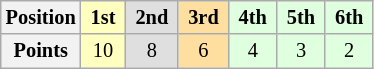<table class="wikitable" style="font-size:85%; text-align:center">
<tr>
<th>Position</th>
<td style="background:#ffffbf;"> <strong>1st</strong> </td>
<td style="background:#dfdfdf;"> <strong>2nd</strong> </td>
<td style="background:#ffdf9f;"> <strong>3rd</strong> </td>
<td style="background:#dfffdf;"> <strong>4th</strong> </td>
<td style="background:#dfffdf;"> <strong>5th</strong> </td>
<td style="background:#dfffdf;"> <strong>6th</strong> </td>
</tr>
<tr>
<th>Points</th>
<td style="background:#ffffbf;">10</td>
<td style="background:#dfdfdf;">8</td>
<td style="background:#ffdf9f;">6</td>
<td style="background:#dfffdf;">4</td>
<td style="background:#dfffdf;">3</td>
<td style="background:#dfffdf;">2</td>
</tr>
</table>
